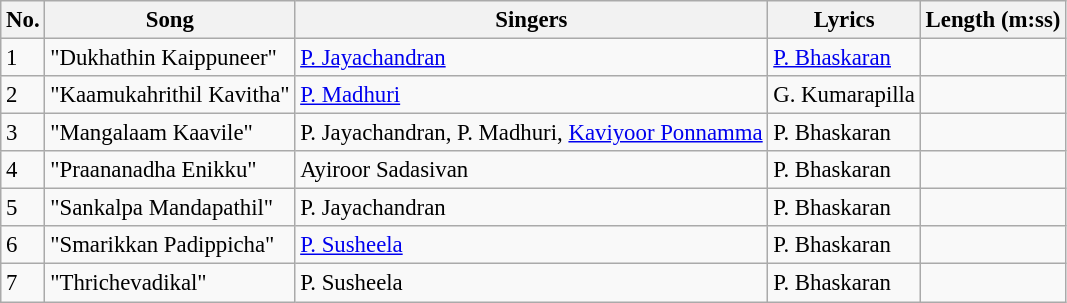<table class="wikitable" style="font-size:95%;">
<tr>
<th>No.</th>
<th>Song</th>
<th>Singers</th>
<th>Lyrics</th>
<th>Length (m:ss)</th>
</tr>
<tr>
<td>1</td>
<td>"Dukhathin Kaippuneer"</td>
<td><a href='#'>P. Jayachandran</a></td>
<td><a href='#'>P. Bhaskaran</a></td>
<td></td>
</tr>
<tr>
<td>2</td>
<td>"Kaamukahrithil Kavitha"</td>
<td><a href='#'>P. Madhuri</a></td>
<td>G. Kumarapilla</td>
<td></td>
</tr>
<tr>
<td>3</td>
<td>"Mangalaam Kaavile"</td>
<td>P. Jayachandran, P. Madhuri, <a href='#'>Kaviyoor Ponnamma</a></td>
<td>P. Bhaskaran</td>
<td></td>
</tr>
<tr>
<td>4</td>
<td>"Praananadha Enikku"</td>
<td>Ayiroor Sadasivan</td>
<td>P. Bhaskaran</td>
<td></td>
</tr>
<tr>
<td>5</td>
<td>"Sankalpa Mandapathil"</td>
<td>P. Jayachandran</td>
<td>P. Bhaskaran</td>
<td></td>
</tr>
<tr>
<td>6</td>
<td>"Smarikkan Padippicha"</td>
<td><a href='#'>P. Susheela</a></td>
<td>P. Bhaskaran</td>
<td></td>
</tr>
<tr>
<td>7</td>
<td>"Thrichevadikal"</td>
<td>P. Susheela</td>
<td>P. Bhaskaran</td>
<td></td>
</tr>
</table>
